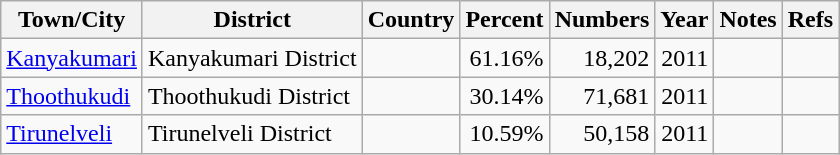<table class="wikitable plainrowheaders sortable" style="font-size:100%; text-align:left;">
<tr>
<th scope=col>Town/City</th>
<th scope=col>District</th>
<th scope=col>Country</th>
<th scope=col>Percent</th>
<th scope=col>Numbers</th>
<th scope=col>Year</th>
<th scope=col>Notes</th>
<th scope=col class=unsortable>Refs</th>
</tr>
<tr>
<td><a href='#'>Kanyakumari</a></td>
<td>Kanyakumari District</td>
<td></td>
<td align=right>61.16%</td>
<td align=right>18,202</td>
<td align=right>2011</td>
<td></td>
<td></td>
</tr>
<tr>
<td><a href='#'>Thoothukudi</a></td>
<td>Thoothukudi District</td>
<td></td>
<td align=right>30.14%</td>
<td align=right>71,681</td>
<td align=right>2011</td>
<td></td>
<td></td>
</tr>
<tr>
<td><a href='#'>Tirunelveli</a></td>
<td>Tirunelveli District</td>
<td></td>
<td align=right>10.59%</td>
<td align=right>50,158</td>
<td align=right>2011</td>
<td></td>
<td></td>
</tr>
</table>
